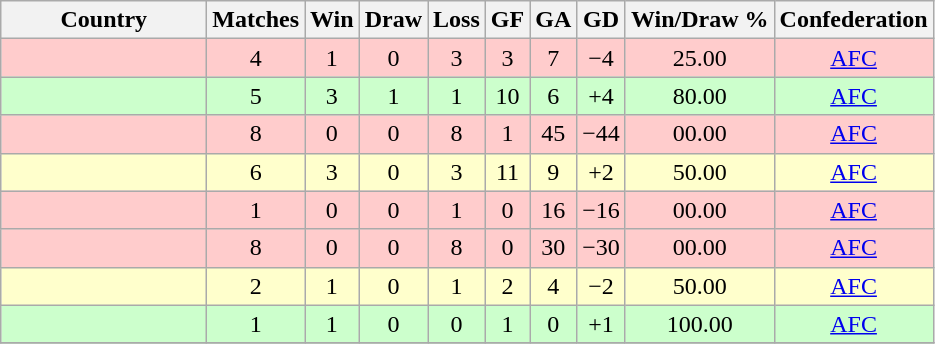<table class="wikitable sortable" style="text-align: center;">
<tr>
<th width=130px>Country</th>
<th width=20px>Matches</th>
<th width=20px>Win</th>
<th width=20px>Draw</th>
<th width=20px>Loss</th>
<th width=20px>GF</th>
<th width=20px>GA</th>
<th width=20px>GD</th>
<th>Win/Draw %</th>
<th width=20px>Confederation</th>
</tr>
<tr bgcolor=#FFCCCC>
<td align=left></td>
<td>4</td>
<td>1</td>
<td>0</td>
<td>3</td>
<td>3</td>
<td>7</td>
<td>−4</td>
<td>25.00</td>
<td><a href='#'>AFC</a></td>
</tr>
<tr bgcolor=#CCFFCC>
<td align=left></td>
<td>5</td>
<td>3</td>
<td>1</td>
<td>1</td>
<td>10</td>
<td>6</td>
<td>+4</td>
<td>80.00</td>
<td><a href='#'>AFC</a></td>
</tr>
<tr bgcolor=#FFCCCC>
<td align=left></td>
<td>8</td>
<td>0</td>
<td>0</td>
<td>8</td>
<td>1</td>
<td>45</td>
<td>−44</td>
<td>00.00</td>
<td><a href='#'>AFC</a></td>
</tr>
<tr bgcolor=#FFFFCC>
<td align=left></td>
<td>6</td>
<td>3</td>
<td>0</td>
<td>3</td>
<td>11</td>
<td>9</td>
<td>+2</td>
<td>50.00</td>
<td><a href='#'>AFC</a></td>
</tr>
<tr bgcolor=#FFCCCC>
<td align=left></td>
<td>1</td>
<td>0</td>
<td>0</td>
<td>1</td>
<td>0</td>
<td>16</td>
<td>−16</td>
<td>00.00</td>
<td><a href='#'>AFC</a></td>
</tr>
<tr bgcolor=#FFCCCC>
<td align=left></td>
<td>8</td>
<td>0</td>
<td>0</td>
<td>8</td>
<td>0</td>
<td>30</td>
<td>−30</td>
<td>00.00</td>
<td><a href='#'>AFC</a></td>
</tr>
<tr bgcolor=#FFFFCC>
<td align=left></td>
<td>2</td>
<td>1</td>
<td>0</td>
<td>1</td>
<td>2</td>
<td>4</td>
<td>−2</td>
<td>50.00</td>
<td><a href='#'>AFC</a></td>
</tr>
<tr bgcolor=#CCFFCC>
<td align=left></td>
<td>1</td>
<td>1</td>
<td>0</td>
<td>0</td>
<td>1</td>
<td>0</td>
<td>+1</td>
<td>100.00</td>
<td><a href='#'>AFC</a></td>
</tr>
<tr>
</tr>
</table>
